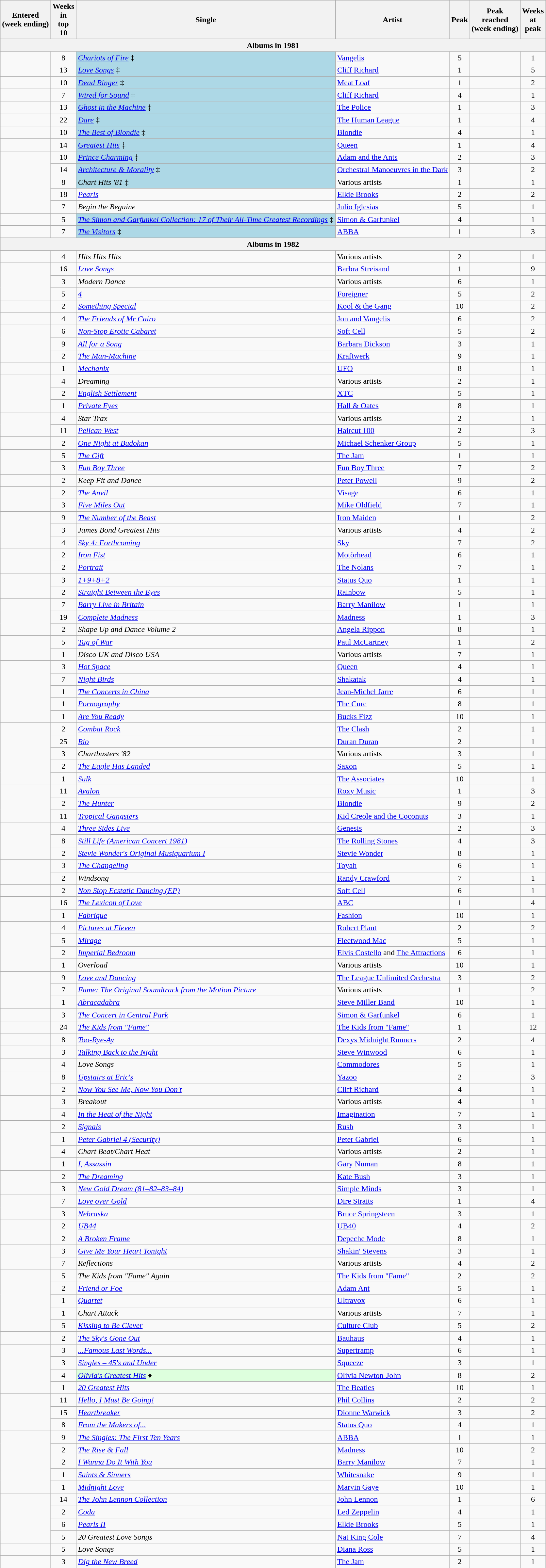<table class="wikitable sortable" style="text-align:center;">
<tr>
<th>Entered <br>(week ending)</th>
<th data-sort-type="number">Weeks<br>in<br>top<br>10</th>
<th>Single</th>
<th>Artist</th>
<th data-sort-type="number">Peak</th>
<th>Peak<br>reached <br>(week ending)</th>
<th data-sort-type="number">Weeks<br>at<br>peak</th>
</tr>
<tr>
<th colspan="7">Albums in 1981</th>
</tr>
<tr>
<td></td>
<td>8</td>
<td align="left" bgcolor=lightblue><em><a href='#'>Chariots of Fire</a></em> ‡</td>
<td align="left"><a href='#'>Vangelis</a></td>
<td>5</td>
<td></td>
<td>1</td>
</tr>
<tr>
<td></td>
<td>13</td>
<td align="left" bgcolor=lightblue><em><a href='#'>Love Songs</a></em> ‡</td>
<td align="left"><a href='#'>Cliff Richard</a></td>
<td>1</td>
<td></td>
<td>5</td>
</tr>
<tr>
<td></td>
<td>10</td>
<td align="left" bgcolor=lightblue><em><a href='#'>Dead Ringer</a></em> ‡</td>
<td align="left"><a href='#'>Meat Loaf</a></td>
<td>1</td>
<td></td>
<td>2</td>
</tr>
<tr>
<td></td>
<td>7</td>
<td align="left" bgcolor=lightblue><em><a href='#'>Wired for Sound</a></em> ‡</td>
<td align="left"><a href='#'>Cliff Richard</a></td>
<td>4</td>
<td></td>
<td>1</td>
</tr>
<tr>
<td></td>
<td>13</td>
<td align="left" bgcolor=lightblue><em><a href='#'>Ghost in the Machine</a></em> ‡</td>
<td align="left"><a href='#'>The Police</a></td>
<td>1</td>
<td></td>
<td>3</td>
</tr>
<tr>
<td></td>
<td>22</td>
<td align="left" bgcolor=lightblue><em><a href='#'>Dare</a></em> ‡</td>
<td align="left"><a href='#'>The Human League</a></td>
<td>1</td>
<td></td>
<td>4</td>
</tr>
<tr>
<td></td>
<td>10</td>
<td align="left" bgcolor=lightblue><em><a href='#'>The Best of Blondie</a></em> ‡</td>
<td align="left"><a href='#'>Blondie</a></td>
<td>4</td>
<td></td>
<td>1</td>
</tr>
<tr>
<td></td>
<td>14</td>
<td align="left" bgcolor=lightblue><em><a href='#'>Greatest Hits</a></em> ‡</td>
<td align="left"><a href='#'>Queen</a></td>
<td>1</td>
<td></td>
<td>4</td>
</tr>
<tr>
<td rowspan="2"></td>
<td>10</td>
<td align="left" bgcolor=lightblue><em><a href='#'>Prince Charming</a></em> ‡</td>
<td align="left"><a href='#'>Adam and the Ants</a></td>
<td>2</td>
<td></td>
<td>3</td>
</tr>
<tr>
<td>14</td>
<td align="left" bgcolor=lightblue><em><a href='#'>Architecture & Morality</a></em> ‡</td>
<td align="left"><a href='#'>Orchestral Manoeuvres in the Dark</a></td>
<td>3</td>
<td></td>
<td>2</td>
</tr>
<tr>
<td rowspan="3"></td>
<td>8</td>
<td align="left" bgcolor=lightblue><em>Chart Hits '81</em> ‡</td>
<td align="left">Various artists</td>
<td>1</td>
<td></td>
<td>1</td>
</tr>
<tr>
<td>18</td>
<td align="left"><em><a href='#'>Pearls</a></em></td>
<td align="left"><a href='#'>Elkie Brooks</a></td>
<td>2</td>
<td></td>
<td>2</td>
</tr>
<tr>
<td>7</td>
<td align="left"><em>Begin the Beguine</em></td>
<td align="left"><a href='#'>Julio Iglesias</a></td>
<td>5</td>
<td></td>
<td>1</td>
</tr>
<tr>
<td></td>
<td>5</td>
<td align="left" bgcolor=lightblue><em><a href='#'>The Simon and Garfunkel Collection: 17 of Their All-Time Greatest Recordings</a></em> ‡</td>
<td align="left"><a href='#'>Simon & Garfunkel</a></td>
<td>4</td>
<td></td>
<td>1</td>
</tr>
<tr>
<td></td>
<td>7</td>
<td align="left" bgcolor=lightblue><em><a href='#'>The Visitors</a></em> ‡</td>
<td align="left"><a href='#'>ABBA</a></td>
<td>1</td>
<td></td>
<td>3</td>
</tr>
<tr>
<th colspan="7">Albums in 1982</th>
</tr>
<tr>
<td></td>
<td>4</td>
<td align="left"><em>Hits Hits Hits</em></td>
<td align="left">Various artists</td>
<td>2</td>
<td></td>
<td>1</td>
</tr>
<tr>
<td rowspan="3"></td>
<td>16</td>
<td align="left"><em><a href='#'>Love Songs</a></em></td>
<td align="left"><a href='#'>Barbra Streisand</a></td>
<td>1</td>
<td></td>
<td>9</td>
</tr>
<tr>
<td>3</td>
<td align="left"><em>Modern Dance</em></td>
<td align="left">Various artists</td>
<td>6</td>
<td></td>
<td>1</td>
</tr>
<tr>
<td>5</td>
<td align="left"><em><a href='#'>4</a></em></td>
<td align="left"><a href='#'>Foreigner</a></td>
<td>5</td>
<td></td>
<td>2</td>
</tr>
<tr>
<td></td>
<td>2</td>
<td align="left"><em><a href='#'>Something Special</a></em></td>
<td align="left"><a href='#'>Kool & the Gang</a></td>
<td>10</td>
<td></td>
<td>2</td>
</tr>
<tr>
<td></td>
<td>4</td>
<td align="left"><em><a href='#'>The Friends of Mr Cairo</a></em></td>
<td align="left"><a href='#'>Jon and Vangelis</a></td>
<td>6</td>
<td></td>
<td>2</td>
</tr>
<tr>
<td rowspan="3"></td>
<td>6</td>
<td align="left"><em><a href='#'>Non-Stop Erotic Cabaret</a></em></td>
<td align="left"><a href='#'>Soft Cell</a></td>
<td>5</td>
<td></td>
<td>2</td>
</tr>
<tr>
<td>9</td>
<td align="left"><em><a href='#'>All for a Song</a></em></td>
<td align="left"><a href='#'>Barbara Dickson</a></td>
<td>3</td>
<td></td>
<td>1</td>
</tr>
<tr>
<td>2</td>
<td align="left"><em><a href='#'>The Man-Machine</a></em></td>
<td align="left"><a href='#'>Kraftwerk</a></td>
<td>9</td>
<td></td>
<td>1</td>
</tr>
<tr>
<td></td>
<td>1</td>
<td align="left"><em><a href='#'>Mechanix</a></em></td>
<td align="left"><a href='#'>UFO</a></td>
<td>8</td>
<td></td>
<td>1</td>
</tr>
<tr>
<td rowspan="3"></td>
<td>4</td>
<td align="left"><em>Dreaming</em></td>
<td align="left">Various artists</td>
<td>2</td>
<td></td>
<td>1</td>
</tr>
<tr>
<td>2</td>
<td align="left"><em><a href='#'>English Settlement</a></em></td>
<td align="left"><a href='#'>XTC</a></td>
<td>5</td>
<td></td>
<td>1</td>
</tr>
<tr>
<td>1</td>
<td align="left"><em><a href='#'>Private Eyes</a></em></td>
<td align="left"><a href='#'>Hall & Oates</a></td>
<td>8</td>
<td></td>
<td>1</td>
</tr>
<tr>
<td rowspan="2"></td>
<td>4</td>
<td align="left"><em>Star Trax</em></td>
<td align="left">Various artists</td>
<td>2</td>
<td></td>
<td>1</td>
</tr>
<tr>
<td>11</td>
<td align="left"><em><a href='#'>Pelican West</a></em></td>
<td align="left"><a href='#'>Haircut 100</a></td>
<td>2</td>
<td></td>
<td>3</td>
</tr>
<tr>
<td></td>
<td>2</td>
<td align="left"><em><a href='#'>One Night at Budokan</a></em></td>
<td align="left"><a href='#'>Michael Schenker Group</a></td>
<td>5</td>
<td></td>
<td>1</td>
</tr>
<tr>
<td rowspan="2"></td>
<td>5</td>
<td align="left"><em><a href='#'>The Gift</a></em></td>
<td align="left"><a href='#'>The Jam</a></td>
<td>1</td>
<td></td>
<td>1</td>
</tr>
<tr>
<td>3</td>
<td align="left"><em><a href='#'>Fun Boy Three</a></em></td>
<td align="left"><a href='#'>Fun Boy Three</a></td>
<td>7</td>
<td></td>
<td>2</td>
</tr>
<tr>
<td></td>
<td>2</td>
<td align="left"><em>Keep Fit and Dance</em></td>
<td align="left"><a href='#'>Peter Powell</a></td>
<td>9</td>
<td></td>
<td>2</td>
</tr>
<tr>
<td rowspan="2"></td>
<td>2</td>
<td align="left"><em><a href='#'>The Anvil</a></em></td>
<td align="left"><a href='#'>Visage</a></td>
<td>6</td>
<td></td>
<td>1</td>
</tr>
<tr>
<td>3</td>
<td align="left"><em><a href='#'>Five Miles Out</a></em></td>
<td align="left"><a href='#'>Mike Oldfield</a></td>
<td>7</td>
<td></td>
<td>1</td>
</tr>
<tr>
<td rowspan="3"></td>
<td>9</td>
<td align="left"><em><a href='#'>The Number of the Beast</a></em></td>
<td align="left"><a href='#'>Iron Maiden</a></td>
<td>1</td>
<td></td>
<td>2</td>
</tr>
<tr>
<td>3</td>
<td align="left"><em>James Bond Greatest Hits</em></td>
<td align="left">Various artists</td>
<td>4</td>
<td></td>
<td>2</td>
</tr>
<tr>
<td>4</td>
<td align="left"><em><a href='#'>Sky 4: Forthcoming</a></em></td>
<td align="left"><a href='#'>Sky</a></td>
<td>7</td>
<td></td>
<td>2</td>
</tr>
<tr>
<td rowspan="2"></td>
<td>2</td>
<td align="left"><em><a href='#'>Iron Fist</a></em></td>
<td align="left"><a href='#'>Motörhead</a></td>
<td>6</td>
<td></td>
<td>1</td>
</tr>
<tr>
<td>2</td>
<td align="left"><em><a href='#'>Portrait</a></em></td>
<td align="left"><a href='#'>The Nolans</a></td>
<td>7</td>
<td></td>
<td>1</td>
</tr>
<tr>
<td rowspan="2"></td>
<td>3</td>
<td align="left"><em><a href='#'>1+9+8+2</a></em></td>
<td align="left"><a href='#'>Status Quo</a></td>
<td>1</td>
<td></td>
<td>1</td>
</tr>
<tr>
<td>2</td>
<td align="left"><em><a href='#'>Straight Between the Eyes</a></em></td>
<td align="left"><a href='#'>Rainbow</a></td>
<td>5</td>
<td></td>
<td>1</td>
</tr>
<tr>
<td rowspan="3"></td>
<td>7</td>
<td align="left"><em><a href='#'>Barry Live in Britain</a></em></td>
<td align="left"><a href='#'>Barry Manilow</a></td>
<td>1</td>
<td></td>
<td>1</td>
</tr>
<tr>
<td>19</td>
<td align="left"><em><a href='#'>Complete Madness</a></em></td>
<td align="left"><a href='#'>Madness</a></td>
<td>1</td>
<td></td>
<td>3</td>
</tr>
<tr>
<td>2</td>
<td align="left"><em>Shape Up and Dance Volume 2</em></td>
<td align="left"><a href='#'>Angela Rippon</a></td>
<td>8</td>
<td></td>
<td>1</td>
</tr>
<tr>
<td rowspan="2"></td>
<td>5</td>
<td align="left"><em><a href='#'>Tug of War</a></em></td>
<td align="left"><a href='#'>Paul McCartney</a></td>
<td>1</td>
<td></td>
<td>2</td>
</tr>
<tr>
<td>1</td>
<td align="left"><em>Disco UK and Disco USA</em></td>
<td align="left">Various artists</td>
<td>7</td>
<td></td>
<td>1</td>
</tr>
<tr>
<td rowspan="5"></td>
<td>3</td>
<td align="left"><em><a href='#'>Hot Space</a></em></td>
<td align="left"><a href='#'>Queen</a></td>
<td>4</td>
<td></td>
<td>1</td>
</tr>
<tr>
<td>7</td>
<td align="left"><em><a href='#'>Night Birds</a></em></td>
<td align="left"><a href='#'>Shakatak</a></td>
<td>4</td>
<td></td>
<td>1</td>
</tr>
<tr>
<td>1</td>
<td align="left"><em><a href='#'>The Concerts in China</a></em></td>
<td align="left"><a href='#'>Jean-Michel Jarre</a></td>
<td>6</td>
<td></td>
<td>1</td>
</tr>
<tr>
<td>1</td>
<td align="left"><em><a href='#'>Pornography</a></em></td>
<td align="left"><a href='#'>The Cure</a></td>
<td>8</td>
<td></td>
<td>1</td>
</tr>
<tr>
<td>1</td>
<td align="left"><em><a href='#'>Are You Ready</a></em></td>
<td align="left"><a href='#'>Bucks Fizz</a></td>
<td>10</td>
<td></td>
<td>1</td>
</tr>
<tr>
<td rowspan="5"></td>
<td>2</td>
<td align="left"><em><a href='#'>Combat Rock</a></em></td>
<td align="left"><a href='#'>The Clash</a></td>
<td>2</td>
<td></td>
<td>1</td>
</tr>
<tr>
<td>25</td>
<td align="left"><em><a href='#'>Rio</a></em></td>
<td align="left"><a href='#'>Duran Duran</a></td>
<td>2</td>
<td></td>
<td>1</td>
</tr>
<tr>
<td>3</td>
<td align="left"><em>Chartbusters '82</em></td>
<td align="left">Various artists</td>
<td>3</td>
<td></td>
<td>1</td>
</tr>
<tr>
<td>2</td>
<td align="left"><em><a href='#'>The Eagle Has Landed</a></em></td>
<td align="left"><a href='#'>Saxon</a></td>
<td>5</td>
<td></td>
<td>1</td>
</tr>
<tr>
<td>1</td>
<td align="left"><em><a href='#'>Sulk</a></em></td>
<td align="left"><a href='#'>The Associates</a></td>
<td>10</td>
<td></td>
<td>1</td>
</tr>
<tr>
<td rowspan="3"></td>
<td>11</td>
<td align="left"><em><a href='#'>Avalon</a></em></td>
<td align="left"><a href='#'>Roxy Music</a></td>
<td>1</td>
<td></td>
<td>3</td>
</tr>
<tr>
<td>2</td>
<td align="left"><em><a href='#'>The Hunter</a></em></td>
<td align="left"><a href='#'>Blondie</a></td>
<td>9</td>
<td></td>
<td>2</td>
</tr>
<tr>
<td>11</td>
<td align="left"><em><a href='#'>Tropical Gangsters</a></em></td>
<td align="left"><a href='#'>Kid Creole and the Coconuts</a></td>
<td>3</td>
<td></td>
<td>1</td>
</tr>
<tr>
<td rowspan="3"></td>
<td>4</td>
<td align="left"><em><a href='#'>Three Sides Live</a></em></td>
<td align="left"><a href='#'>Genesis</a></td>
<td>2</td>
<td></td>
<td>3</td>
</tr>
<tr>
<td>8</td>
<td align="left"><em><a href='#'>Still Life (American Concert 1981)</a></em></td>
<td align="left"><a href='#'>The Rolling Stones</a></td>
<td>4</td>
<td></td>
<td>3</td>
</tr>
<tr>
<td>2</td>
<td align="left"><em><a href='#'>Stevie Wonder's Original Musiquarium I</a></em></td>
<td align="left"><a href='#'>Stevie Wonder</a></td>
<td>8</td>
<td></td>
<td>1</td>
</tr>
<tr>
<td rowspan="2"></td>
<td>3</td>
<td align="left"><em><a href='#'>The Changeling</a></em></td>
<td align="left"><a href='#'>Toyah</a></td>
<td>6</td>
<td></td>
<td>1</td>
</tr>
<tr>
<td>2</td>
<td align="left"><em>Windsong</em></td>
<td align="left"><a href='#'>Randy Crawford</a></td>
<td>7</td>
<td></td>
<td>1</td>
</tr>
<tr>
<td></td>
<td>2</td>
<td align="left"><em><a href='#'>Non Stop Ecstatic Dancing (EP)</a></em></td>
<td align="left"><a href='#'>Soft Cell</a></td>
<td>6</td>
<td></td>
<td>1</td>
</tr>
<tr>
<td rowspan="2"></td>
<td>16</td>
<td align="left"><em><a href='#'>The Lexicon of Love</a></em></td>
<td align="left"><a href='#'>ABC</a></td>
<td>1</td>
<td></td>
<td>4</td>
</tr>
<tr>
<td>1</td>
<td align="left"><em><a href='#'>Fabrique</a></em></td>
<td align="left"><a href='#'>Fashion</a></td>
<td>10</td>
<td></td>
<td>1</td>
</tr>
<tr>
<td rowspan="4"></td>
<td>4</td>
<td align="left"><em><a href='#'>Pictures at Eleven</a></em></td>
<td align="left"><a href='#'>Robert Plant</a></td>
<td>2</td>
<td></td>
<td>2</td>
</tr>
<tr>
<td>5</td>
<td align="left"><em><a href='#'>Mirage</a></em></td>
<td align="left"><a href='#'>Fleetwood Mac</a></td>
<td>5</td>
<td></td>
<td>1</td>
</tr>
<tr>
<td>2</td>
<td align="left"><em><a href='#'>Imperial Bedroom</a></em></td>
<td align="left"><a href='#'>Elvis Costello</a> and <a href='#'>The Attractions</a></td>
<td>6</td>
<td></td>
<td>1</td>
</tr>
<tr>
<td>1</td>
<td align="left"><em>Overload</em></td>
<td align="left">Various artists</td>
<td>10</td>
<td></td>
<td>1</td>
</tr>
<tr>
<td rowspan="3"></td>
<td>9</td>
<td align="left"><em><a href='#'>Love and Dancing</a></em></td>
<td align="left"><a href='#'>The League Unlimited Orchestra</a></td>
<td>3</td>
<td></td>
<td>2</td>
</tr>
<tr>
<td>7</td>
<td align="left"><em><a href='#'>Fame: The Original Soundtrack from the Motion Picture</a></em></td>
<td align="left">Various artists</td>
<td>1</td>
<td></td>
<td>2</td>
</tr>
<tr>
<td>1</td>
<td align="left"><em><a href='#'>Abracadabra</a></em></td>
<td align="left"><a href='#'>Steve Miller Band</a></td>
<td>10</td>
<td></td>
<td>1</td>
</tr>
<tr>
<td></td>
<td>3</td>
<td align="left"><em><a href='#'>The Concert in Central Park</a></em></td>
<td align="left"><a href='#'>Simon & Garfunkel</a></td>
<td>6</td>
<td></td>
<td>1</td>
</tr>
<tr>
<td></td>
<td>24</td>
<td align="left"><em><a href='#'>The Kids from "Fame"</a></em></td>
<td align="left"><a href='#'>The Kids from "Fame"</a></td>
<td>1</td>
<td></td>
<td>12</td>
</tr>
<tr>
<td></td>
<td>8</td>
<td align="left"><em><a href='#'>Too-Rye-Ay</a></em></td>
<td align="left"><a href='#'>Dexys Midnight Runners</a></td>
<td>2</td>
<td></td>
<td>4</td>
</tr>
<tr>
<td></td>
<td>3</td>
<td align="left"><em><a href='#'>Talking Back to the Night</a></em></td>
<td align="left"><a href='#'>Steve Winwood</a></td>
<td>6</td>
<td></td>
<td>1</td>
</tr>
<tr>
<td></td>
<td>4</td>
<td align="left"><em>Love Songs</em></td>
<td align="left"><a href='#'>Commodores</a></td>
<td>5</td>
<td></td>
<td>1</td>
</tr>
<tr>
<td rowspan="2"></td>
<td>8</td>
<td align="left"><em><a href='#'>Upstairs at Eric's</a></em></td>
<td align="left"><a href='#'>Yazoo</a></td>
<td>2</td>
<td></td>
<td>3</td>
</tr>
<tr>
<td>2</td>
<td align="left"><em><a href='#'>Now You See Me, Now You Don't</a></em></td>
<td align="left"><a href='#'>Cliff Richard</a></td>
<td>4</td>
<td></td>
<td>1</td>
</tr>
<tr>
<td rowspan="2"></td>
<td>3</td>
<td align="left"><em>Breakout</em></td>
<td align="left">Various artists</td>
<td>4</td>
<td></td>
<td>1</td>
</tr>
<tr>
<td>4</td>
<td align="left"><em><a href='#'>In the Heat of the Night</a></em></td>
<td align="left"><a href='#'>Imagination</a></td>
<td>7</td>
<td></td>
<td>1</td>
</tr>
<tr>
<td rowspan="4"></td>
<td>2</td>
<td align="left"><em><a href='#'>Signals</a></em></td>
<td align="left"><a href='#'>Rush</a></td>
<td>3</td>
<td></td>
<td>1</td>
</tr>
<tr>
<td>1</td>
<td align="left"><em><a href='#'>Peter Gabriel 4 (Security)</a></em></td>
<td align="left"><a href='#'>Peter Gabriel</a></td>
<td>6</td>
<td></td>
<td>1</td>
</tr>
<tr>
<td>4</td>
<td align="left"><em>Chart Beat/Chart Heat</em></td>
<td align="left">Various artists</td>
<td>2</td>
<td></td>
<td>1</td>
</tr>
<tr>
<td>1</td>
<td align="left"><em><a href='#'>I, Assassin</a></em></td>
<td align="left"><a href='#'>Gary Numan</a></td>
<td>8</td>
<td></td>
<td>1</td>
</tr>
<tr>
<td rowspan="2"></td>
<td>2</td>
<td align="left"><em><a href='#'>The Dreaming</a></em></td>
<td align="left"><a href='#'>Kate Bush</a></td>
<td>3</td>
<td></td>
<td>1</td>
</tr>
<tr>
<td>3</td>
<td align="left"><em><a href='#'>New Gold Dream (81–82–83–84)</a></em></td>
<td align="left"><a href='#'>Simple Minds</a></td>
<td>3</td>
<td></td>
<td>1</td>
</tr>
<tr>
<td rowspan="2"></td>
<td>7</td>
<td align="left"><em><a href='#'>Love over Gold</a></em></td>
<td align="left"><a href='#'>Dire Straits</a></td>
<td>1</td>
<td></td>
<td>4</td>
</tr>
<tr>
<td>3</td>
<td align="left"><em><a href='#'>Nebraska</a></em></td>
<td align="left"><a href='#'>Bruce Springsteen</a></td>
<td>3</td>
<td></td>
<td>1</td>
</tr>
<tr>
<td rowspan="2"></td>
<td>2</td>
<td align="left"><em><a href='#'>UB44</a></em></td>
<td align="left"><a href='#'>UB40</a></td>
<td>4</td>
<td></td>
<td>2</td>
</tr>
<tr>
<td>2</td>
<td align="left"><em><a href='#'>A Broken Frame</a></em></td>
<td align="left"><a href='#'>Depeche Mode</a></td>
<td>8</td>
<td></td>
<td>1</td>
</tr>
<tr>
<td rowspan="2"></td>
<td>3</td>
<td align="left"><em><a href='#'>Give Me Your Heart Tonight</a></em></td>
<td align="left"><a href='#'>Shakin' Stevens</a></td>
<td>3</td>
<td></td>
<td>1</td>
</tr>
<tr>
<td>7</td>
<td align="left"><em>Reflections</em></td>
<td align="left">Various artists</td>
<td>4</td>
<td></td>
<td>2</td>
</tr>
<tr>
<td rowspan="5"></td>
<td>5</td>
<td align="left"><em>The Kids from "Fame" Again</em></td>
<td align="left"><a href='#'>The Kids from "Fame"</a></td>
<td>2</td>
<td></td>
<td>2</td>
</tr>
<tr>
<td>2</td>
<td align="left"><em><a href='#'>Friend or Foe</a></em></td>
<td align="left"><a href='#'>Adam Ant</a></td>
<td>5</td>
<td></td>
<td>1</td>
</tr>
<tr>
<td>1</td>
<td align="left"><em><a href='#'>Quartet</a></em></td>
<td align="left"><a href='#'>Ultravox</a></td>
<td>6</td>
<td></td>
<td>1</td>
</tr>
<tr>
<td>1</td>
<td align="left"><em>Chart Attack</em></td>
<td align="left">Various artists</td>
<td>7</td>
<td></td>
<td>1</td>
</tr>
<tr>
<td>5</td>
<td align="left"><em><a href='#'>Kissing to Be Clever</a></em></td>
<td align="left"><a href='#'>Culture Club</a></td>
<td>5</td>
<td></td>
<td>2</td>
</tr>
<tr>
<td></td>
<td>2</td>
<td align="left"><em><a href='#'>The Sky's Gone Out</a></em></td>
<td align="left"><a href='#'>Bauhaus</a></td>
<td>4</td>
<td></td>
<td>1</td>
</tr>
<tr>
<td rowspan="4"></td>
<td>3</td>
<td align="left"><em><a href='#'>...Famous Last Words...</a></em></td>
<td align="left"><a href='#'>Supertramp</a></td>
<td>6</td>
<td></td>
<td>1</td>
</tr>
<tr>
<td>3</td>
<td align="left"><em><a href='#'>Singles – 45's and Under</a></em></td>
<td align="left"><a href='#'>Squeeze</a></td>
<td>3</td>
<td></td>
<td>1</td>
</tr>
<tr>
<td>4</td>
<td align="left" bgcolor=#DDFFDD><em><a href='#'>Olivia's Greatest Hits</a></em> ♦</td>
<td align="left"><a href='#'>Olivia Newton-John</a></td>
<td>8</td>
<td></td>
<td>2</td>
</tr>
<tr>
<td>1</td>
<td align="left"><em><a href='#'>20 Greatest Hits</a></em></td>
<td align="left"><a href='#'>The Beatles</a></td>
<td>10</td>
<td></td>
<td>1</td>
</tr>
<tr>
<td rowspan="3"></td>
<td>11</td>
<td align="left"><em><a href='#'>Hello, I Must Be Going!</a></em></td>
<td align="left"><a href='#'>Phil Collins</a></td>
<td>2</td>
<td></td>
<td>2</td>
</tr>
<tr>
<td>15</td>
<td align="left"><em><a href='#'>Heartbreaker</a></em></td>
<td align="left"><a href='#'>Dionne Warwick</a></td>
<td>3</td>
<td></td>
<td>2</td>
</tr>
<tr>
<td>8</td>
<td align="left"><em><a href='#'>From the Makers of...</a></em></td>
<td align="left"><a href='#'>Status Quo</a></td>
<td>4</td>
<td></td>
<td>1</td>
</tr>
<tr>
<td rowspan="2"></td>
<td>9</td>
<td align="left"><em><a href='#'>The Singles: The First Ten Years</a></em></td>
<td align="left"><a href='#'>ABBA</a></td>
<td>1</td>
<td></td>
<td>1</td>
</tr>
<tr>
<td>2</td>
<td align="left"><em><a href='#'>The Rise & Fall</a></em></td>
<td align="left"><a href='#'>Madness</a></td>
<td>10</td>
<td></td>
<td>2</td>
</tr>
<tr>
<td rowspan="3"></td>
<td>2</td>
<td align="left"><em><a href='#'>I Wanna Do It With You</a></em></td>
<td align="left"><a href='#'>Barry Manilow</a></td>
<td>7</td>
<td></td>
<td>1</td>
</tr>
<tr>
<td>1</td>
<td align="left"><em><a href='#'>Saints & Sinners</a></em></td>
<td align="left"><a href='#'>Whitesnake</a></td>
<td>9</td>
<td></td>
<td>1</td>
</tr>
<tr>
<td>1</td>
<td align="left"><em><a href='#'>Midnight Love</a></em></td>
<td align="left"><a href='#'>Marvin Gaye</a></td>
<td>10</td>
<td></td>
<td>1</td>
</tr>
<tr>
<td rowspan="4"></td>
<td>14</td>
<td align="left"><em><a href='#'>The John Lennon Collection</a></em></td>
<td align="left"><a href='#'>John Lennon</a></td>
<td>1</td>
<td></td>
<td>6</td>
</tr>
<tr>
<td>2</td>
<td align="left"><em><a href='#'>Coda</a></em></td>
<td align="left"><a href='#'>Led Zeppelin</a></td>
<td>4</td>
<td></td>
<td>1</td>
</tr>
<tr>
<td>6</td>
<td align="left"><em><a href='#'>Pearls II</a></em></td>
<td align="left"><a href='#'>Elkie Brooks</a></td>
<td>5</td>
<td></td>
<td>1</td>
</tr>
<tr>
<td>5</td>
<td align="left"><em>20 Greatest Love Songs</em></td>
<td align="left"><a href='#'>Nat King Cole</a></td>
<td>7</td>
<td></td>
<td>4</td>
</tr>
<tr>
<td></td>
<td>5</td>
<td align="left"><em>Love Songs</em></td>
<td align="left"><a href='#'>Diana Ross</a></td>
<td>5</td>
<td></td>
<td>1</td>
</tr>
<tr>
<td></td>
<td>3</td>
<td align="left"><em><a href='#'>Dig the New Breed</a></em></td>
<td align="left"><a href='#'>The Jam</a></td>
<td>2</td>
<td></td>
<td>1</td>
</tr>
<tr>
</tr>
</table>
